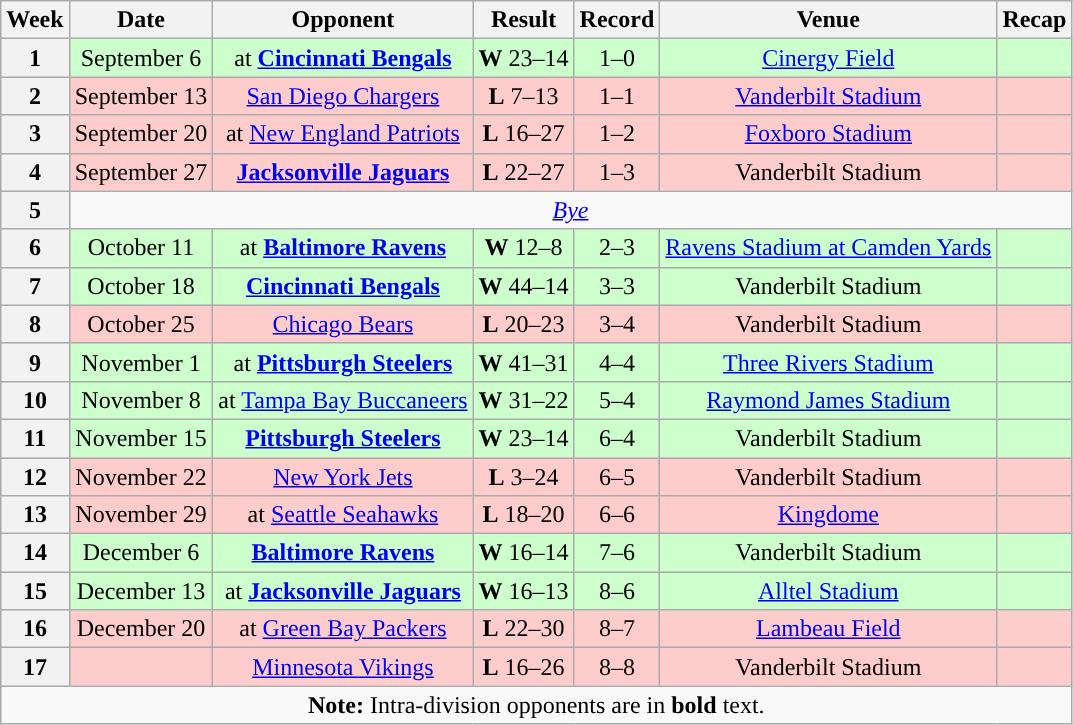<table class="wikitable" style="text-align:center">
<tr>
<th>Week</th>
<th>Date</th>
<th>Opponent</th>
<th>Result</th>
<th>Record</th>
<th>Venue</th>
<th>Recap</th>
</tr>
<tr style="background:#cfc">
<th>1</th>
<td>September 6</td>
<td>at <strong><a href='#'>Cincinnati Bengals</a></strong></td>
<td><strong>W</strong> 23–14</td>
<td>1–0</td>
<td><a href='#'>Cinergy Field</a></td>
<td></td>
</tr>
<tr style="background:#fcc">
<th>2</th>
<td>September 13</td>
<td><a href='#'>San Diego Chargers</a></td>
<td><strong>L</strong> 7–13</td>
<td>1–1</td>
<td><a href='#'>Vanderbilt Stadium</a></td>
<td></td>
</tr>
<tr style="background:#fcc">
<th>3</th>
<td>September 20</td>
<td>at <a href='#'>New England Patriots</a></td>
<td><strong>L</strong> 16–27</td>
<td>1–2</td>
<td><a href='#'>Foxboro Stadium</a></td>
<td></td>
</tr>
<tr style="background:#fcc">
<th>4</th>
<td>September 27</td>
<td><strong><a href='#'>Jacksonville Jaguars</a></strong></td>
<td><strong>L</strong> 22–27</td>
<td>1–3</td>
<td>Vanderbilt Stadium</td>
<td></td>
</tr>
<tr>
<th>5</th>
<td colspan=6><em><a href='#'>Bye</a></em></td>
</tr>
<tr style="background: #cfc">
<th>6</th>
<td>October 11</td>
<td>at <strong><a href='#'>Baltimore Ravens</a></strong></td>
<td><strong>W</strong> 12–8</td>
<td>2–3</td>
<td><a href='#'>Ravens Stadium at Camden Yards</a></td>
<td></td>
</tr>
<tr style="background:#cfc">
<th>7</th>
<td>October 18</td>
<td><strong><a href='#'>Cincinnati Bengals</a></strong></td>
<td><strong>W</strong> 44–14</td>
<td>3–3</td>
<td>Vanderbilt Stadium</td>
<td></td>
</tr>
<tr style="background:#fcc">
<th>8</th>
<td>October 25</td>
<td><a href='#'>Chicago Bears</a></td>
<td><strong>L</strong> 20–23</td>
<td>3–4</td>
<td>Vanderbilt Stadium</td>
<td></td>
</tr>
<tr style="background:#cfc">
<th>9</th>
<td>November 1</td>
<td>at  <strong><a href='#'>Pittsburgh Steelers</a></strong></td>
<td><strong>W</strong> 41–31</td>
<td>4–4</td>
<td><a href='#'>Three Rivers Stadium</a></td>
<td></td>
</tr>
<tr style="background:#cfc">
<th>10</th>
<td>November 8</td>
<td>at <a href='#'>Tampa Bay Buccaneers</a></td>
<td><strong>W</strong> 31–22</td>
<td>5–4</td>
<td><a href='#'>Raymond James Stadium</a></td>
<td></td>
</tr>
<tr style="background:#cfc">
<th>11</th>
<td>November 15</td>
<td><strong><a href='#'>Pittsburgh Steelers</a></strong></td>
<td><strong>W</strong> 23–14</td>
<td>6–4</td>
<td>Vanderbilt Stadium</td>
<td></td>
</tr>
<tr style="background:#fcc">
<th>12</th>
<td>November 22</td>
<td><a href='#'>New York Jets</a></td>
<td><strong>L</strong> 3–24</td>
<td>6–5</td>
<td>Vanderbilt Stadium</td>
<td></td>
</tr>
<tr style="background:#fcc">
<th>13</th>
<td>November 29</td>
<td>at <a href='#'>Seattle Seahawks</a></td>
<td><strong>L</strong> 18–20</td>
<td>6–6</td>
<td><a href='#'>Kingdome</a></td>
<td></td>
</tr>
<tr style="background:#cfc">
<th>14</th>
<td>December 6</td>
<td><strong><a href='#'>Baltimore Ravens</a></strong></td>
<td><strong>W</strong> 16–14</td>
<td>7–6</td>
<td>Vanderbilt Stadium</td>
<td></td>
</tr>
<tr style="background:#cfc">
<th>15</th>
<td>December 13</td>
<td>at <strong><a href='#'>Jacksonville Jaguars</a></strong></td>
<td><strong>W</strong> 16–13</td>
<td>8–6</td>
<td><a href='#'>Alltel Stadium</a></td>
<td></td>
</tr>
<tr style="background:#fcc">
<th>16</th>
<td>December 20</td>
<td>at <a href='#'>Green Bay Packers</a></td>
<td><strong>L</strong> 22–30</td>
<td>8–7</td>
<td><a href='#'>Lambeau Field</a></td>
<td></td>
</tr>
<tr style="background:#fcc">
<th>17</th>
<td></td>
<td><a href='#'>Minnesota Vikings</a></td>
<td><strong>L</strong> 16–26</td>
<td>8–8</td>
<td>Vanderbilt Stadium</td>
<td></td>
</tr>
<tr>
<td colspan="8"><strong>Note:</strong> Intra-division opponents are in <strong>bold</strong> text.</td>
</tr>
</table>
